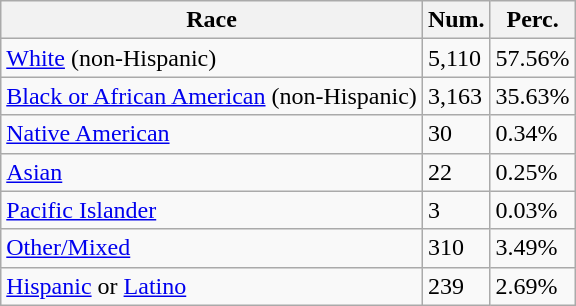<table class="wikitable">
<tr>
<th>Race</th>
<th>Num.</th>
<th>Perc.</th>
</tr>
<tr>
<td><a href='#'>White</a> (non-Hispanic)</td>
<td>5,110</td>
<td>57.56%</td>
</tr>
<tr>
<td><a href='#'>Black or African American</a> (non-Hispanic)</td>
<td>3,163</td>
<td>35.63%</td>
</tr>
<tr>
<td><a href='#'>Native American</a></td>
<td>30</td>
<td>0.34%</td>
</tr>
<tr>
<td><a href='#'>Asian</a></td>
<td>22</td>
<td>0.25%</td>
</tr>
<tr>
<td><a href='#'>Pacific Islander</a></td>
<td>3</td>
<td>0.03%</td>
</tr>
<tr>
<td><a href='#'>Other/Mixed</a></td>
<td>310</td>
<td>3.49%</td>
</tr>
<tr>
<td><a href='#'>Hispanic</a> or <a href='#'>Latino</a></td>
<td>239</td>
<td>2.69%</td>
</tr>
</table>
